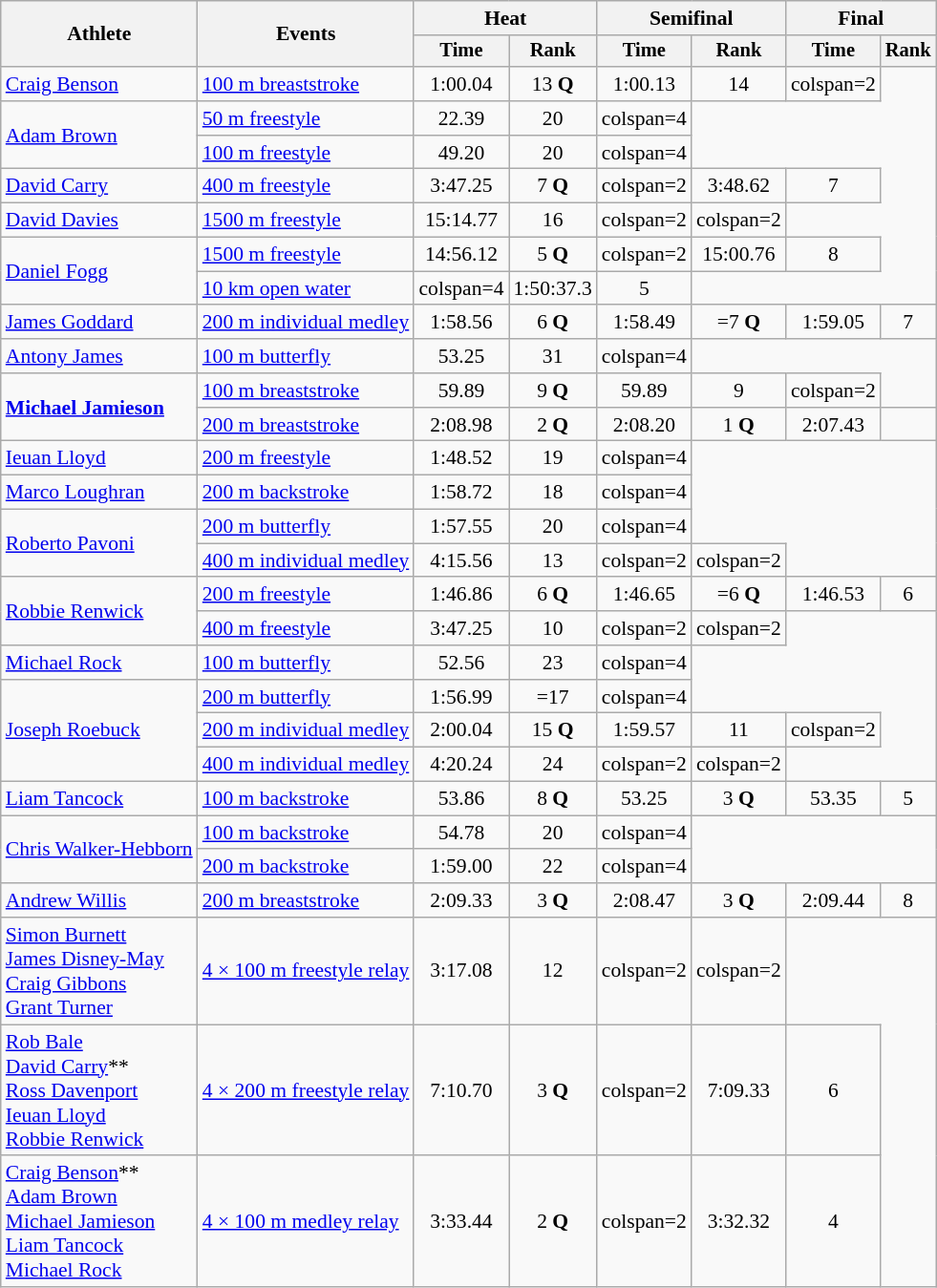<table class=wikitable style="text-align:center; font-size:90%">
<tr>
<th rowspan="2">Athlete</th>
<th rowspan="2">Events</th>
<th colspan="2">Heat</th>
<th colspan="2">Semifinal</th>
<th colspan="2">Final</th>
</tr>
<tr style="font-size:95%">
<th>Time</th>
<th>Rank</th>
<th>Time</th>
<th>Rank</th>
<th>Time</th>
<th>Rank</th>
</tr>
<tr>
<td style="text-align:left;"><a href='#'>Craig Benson</a></td>
<td style="text-align:left;"><a href='#'>100 m breaststroke</a></td>
<td>1:00.04</td>
<td>13 <strong>Q</strong></td>
<td>1:00.13</td>
<td>14</td>
<td>colspan=2 </td>
</tr>
<tr>
<td style="text-align:left;" rowspan="2"><a href='#'>Adam Brown</a></td>
<td style="text-align:left;"><a href='#'>50 m freestyle</a></td>
<td>22.39</td>
<td>20</td>
<td>colspan=4 </td>
</tr>
<tr>
<td style="text-align:left;"><a href='#'>100 m freestyle</a></td>
<td>49.20</td>
<td>20</td>
<td>colspan=4 </td>
</tr>
<tr>
<td style="text-align:left;"><a href='#'>David Carry</a></td>
<td style="text-align:left;"><a href='#'>400 m freestyle</a></td>
<td>3:47.25</td>
<td>7 <strong>Q</strong></td>
<td>colspan=2 </td>
<td>3:48.62</td>
<td>7</td>
</tr>
<tr>
<td style="text-align:left;"><a href='#'>David Davies</a></td>
<td style="text-align:left;"><a href='#'>1500 m freestyle</a></td>
<td>15:14.77</td>
<td>16</td>
<td>colspan=2 </td>
<td>colspan=2 </td>
</tr>
<tr>
<td style="text-align:left;" rowspan="2"><a href='#'>Daniel Fogg</a></td>
<td style="text-align:left;"><a href='#'>1500 m freestyle</a></td>
<td>14:56.12</td>
<td>5 <strong>Q</strong></td>
<td>colspan=2 </td>
<td>15:00.76</td>
<td>8</td>
</tr>
<tr>
<td style="text-align:left;"><a href='#'>10 km open water</a></td>
<td>colspan=4 </td>
<td>1:50:37.3</td>
<td>5</td>
</tr>
<tr>
<td style="text-align:left;"><a href='#'>James Goddard</a></td>
<td style="text-align:left;"><a href='#'>200 m individual medley</a></td>
<td>1:58.56</td>
<td>6 <strong>Q</strong></td>
<td>1:58.49</td>
<td>=7 <strong>Q</strong></td>
<td>1:59.05</td>
<td>7</td>
</tr>
<tr>
<td style="text-align:left;"><a href='#'>Antony James</a></td>
<td style="text-align:left;"><a href='#'>100 m butterfly</a></td>
<td>53.25</td>
<td>31</td>
<td>colspan=4 </td>
</tr>
<tr>
<td style="text-align:left;" rowspan="2"><strong><a href='#'>Michael Jamieson</a></strong></td>
<td style="text-align:left;"><a href='#'>100 m breaststroke</a></td>
<td>59.89</td>
<td>9 <strong>Q</strong></td>
<td>59.89</td>
<td>9</td>
<td>colspan=2 </td>
</tr>
<tr>
<td style="text-align:left;"><a href='#'>200 m breaststroke</a></td>
<td>2:08.98</td>
<td>2 <strong>Q</strong></td>
<td>2:08.20</td>
<td>1 <strong>Q</strong></td>
<td>2:07.43</td>
<td></td>
</tr>
<tr>
<td style="text-align:left;"><a href='#'>Ieuan Lloyd</a></td>
<td style="text-align:left;"><a href='#'>200 m freestyle</a></td>
<td>1:48.52</td>
<td>19</td>
<td>colspan=4 </td>
</tr>
<tr>
<td style="text-align:left;"><a href='#'>Marco Loughran</a></td>
<td style="text-align:left;"><a href='#'>200 m backstroke</a></td>
<td>1:58.72</td>
<td>18</td>
<td>colspan=4 </td>
</tr>
<tr>
<td style="text-align:left;" rowspan="2"><a href='#'>Roberto Pavoni</a></td>
<td style="text-align:left;"><a href='#'>200 m butterfly</a></td>
<td>1:57.55</td>
<td>20</td>
<td>colspan=4 </td>
</tr>
<tr>
<td style="text-align:left;"><a href='#'>400 m individual medley</a></td>
<td>4:15.56</td>
<td>13</td>
<td>colspan=2 </td>
<td>colspan=2 </td>
</tr>
<tr>
<td style="text-align:left;" rowspan="2"><a href='#'>Robbie Renwick</a></td>
<td style="text-align:left;"><a href='#'>200 m freestyle</a></td>
<td>1:46.86</td>
<td>6 <strong>Q</strong></td>
<td>1:46.65</td>
<td>=6 <strong>Q</strong></td>
<td>1:46.53</td>
<td>6</td>
</tr>
<tr>
<td style="text-align:left;"><a href='#'>400 m freestyle</a></td>
<td>3:47.25</td>
<td>10</td>
<td>colspan=2 </td>
<td>colspan=2 </td>
</tr>
<tr>
<td style="text-align:left;"><a href='#'>Michael Rock</a></td>
<td style="text-align:left;"><a href='#'>100 m butterfly</a></td>
<td>52.56</td>
<td>23</td>
<td>colspan=4 </td>
</tr>
<tr>
<td style="text-align:left;" rowspan="3"><a href='#'>Joseph Roebuck</a></td>
<td style="text-align:left;"><a href='#'>200 m butterfly</a></td>
<td>1:56.99</td>
<td>=17</td>
<td>colspan=4 </td>
</tr>
<tr>
<td style="text-align:left;"><a href='#'>200 m individual medley</a></td>
<td>2:00.04</td>
<td>15 <strong>Q</strong></td>
<td>1:59.57</td>
<td>11</td>
<td>colspan=2 </td>
</tr>
<tr>
<td style="text-align:left;"><a href='#'>400 m individual medley</a></td>
<td>4:20.24</td>
<td>24</td>
<td>colspan=2 </td>
<td>colspan=2 </td>
</tr>
<tr>
<td style="text-align:left;"><a href='#'>Liam Tancock</a></td>
<td style="text-align:left;"><a href='#'>100 m backstroke</a></td>
<td>53.86</td>
<td>8 <strong>Q</strong></td>
<td>53.25</td>
<td>3 <strong>Q</strong></td>
<td>53.35</td>
<td>5</td>
</tr>
<tr>
<td style="text-align:left;" rowspan="2"><a href='#'>Chris Walker-Hebborn</a></td>
<td style="text-align:left;"><a href='#'>100 m backstroke</a></td>
<td>54.78</td>
<td>20</td>
<td>colspan=4 </td>
</tr>
<tr>
<td style="text-align:left;"><a href='#'>200 m backstroke</a></td>
<td>1:59.00</td>
<td>22</td>
<td>colspan=4 </td>
</tr>
<tr>
<td style="text-align:left;"><a href='#'>Andrew Willis</a></td>
<td style="text-align:left;"><a href='#'>200 m breaststroke</a></td>
<td>2:09.33</td>
<td>3 <strong>Q</strong></td>
<td>2:08.47</td>
<td>3 <strong>Q</strong></td>
<td>2:09.44</td>
<td>8</td>
</tr>
<tr>
<td style="text-align:left;"><a href='#'>Simon Burnett</a><br> <a href='#'>James Disney-May</a><br> <a href='#'>Craig Gibbons</a><br><a href='#'>Grant Turner</a></td>
<td style="text-align:left;"><a href='#'>4 × 100 m freestyle relay</a></td>
<td>3:17.08</td>
<td>12</td>
<td>colspan=2 </td>
<td>colspan=2 </td>
</tr>
<tr>
<td style="text-align:left;"><a href='#'>Rob Bale</a><br><a href='#'>David Carry</a>**<br><a href='#'>Ross Davenport</a><br><a href='#'>Ieuan Lloyd</a><br><a href='#'>Robbie Renwick</a></td>
<td style="text-align:left;"><a href='#'>4 × 200 m freestyle relay</a></td>
<td>7:10.70</td>
<td>3 <strong>Q</strong></td>
<td>colspan=2 </td>
<td>7:09.33</td>
<td>6</td>
</tr>
<tr>
<td style="text-align:left;"><a href='#'>Craig Benson</a>**<br><a href='#'>Adam Brown</a><br><a href='#'>Michael Jamieson</a><br><a href='#'>Liam Tancock</a><br><a href='#'>Michael Rock</a></td>
<td style="text-align:left;"><a href='#'>4 × 100 m medley relay</a></td>
<td>3:33.44</td>
<td>2 <strong>Q</strong></td>
<td>colspan=2 </td>
<td>3:32.32</td>
<td>4</td>
</tr>
</table>
